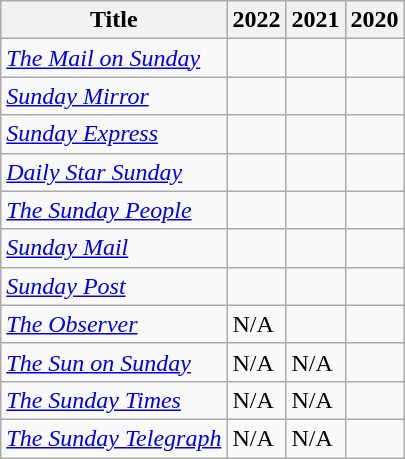<table class="wikitable sortable">
<tr>
<th>Title</th>
<th>2022</th>
<th>2021</th>
<th>2020</th>
</tr>
<tr>
<td><em><a href='#'>The Mail on Sunday</a></em></td>
<td></td>
<td></td>
<td></td>
</tr>
<tr>
<td><em><a href='#'>Sunday Mirror</a></em></td>
<td></td>
<td></td>
<td></td>
</tr>
<tr>
<td><em><a href='#'>Sunday Express</a></em></td>
<td></td>
<td></td>
<td></td>
</tr>
<tr>
<td><em><a href='#'>Daily Star Sunday</a></em></td>
<td></td>
<td></td>
<td></td>
</tr>
<tr>
<td><em><a href='#'>The Sunday People</a></em></td>
<td></td>
<td></td>
<td></td>
</tr>
<tr>
<td><em><a href='#'>Sunday Mail</a></em></td>
<td></td>
<td></td>
<td></td>
</tr>
<tr>
<td><em><a href='#'>Sunday Post</a></em></td>
<td></td>
<td></td>
<td></td>
</tr>
<tr>
<td><em><a href='#'>The Observer</a></em></td>
<td>N/A</td>
<td></td>
<td></td>
</tr>
<tr>
<td><em><a href='#'>The Sun on Sunday</a></em></td>
<td>N/A</td>
<td>N/A</td>
<td></td>
</tr>
<tr>
<td><em><a href='#'>The Sunday Times</a></em></td>
<td>N/A</td>
<td>N/A</td>
<td></td>
</tr>
<tr>
<td><em><a href='#'>The Sunday Telegraph</a></em></td>
<td>N/A</td>
<td>N/A</td>
<td></td>
</tr>
</table>
